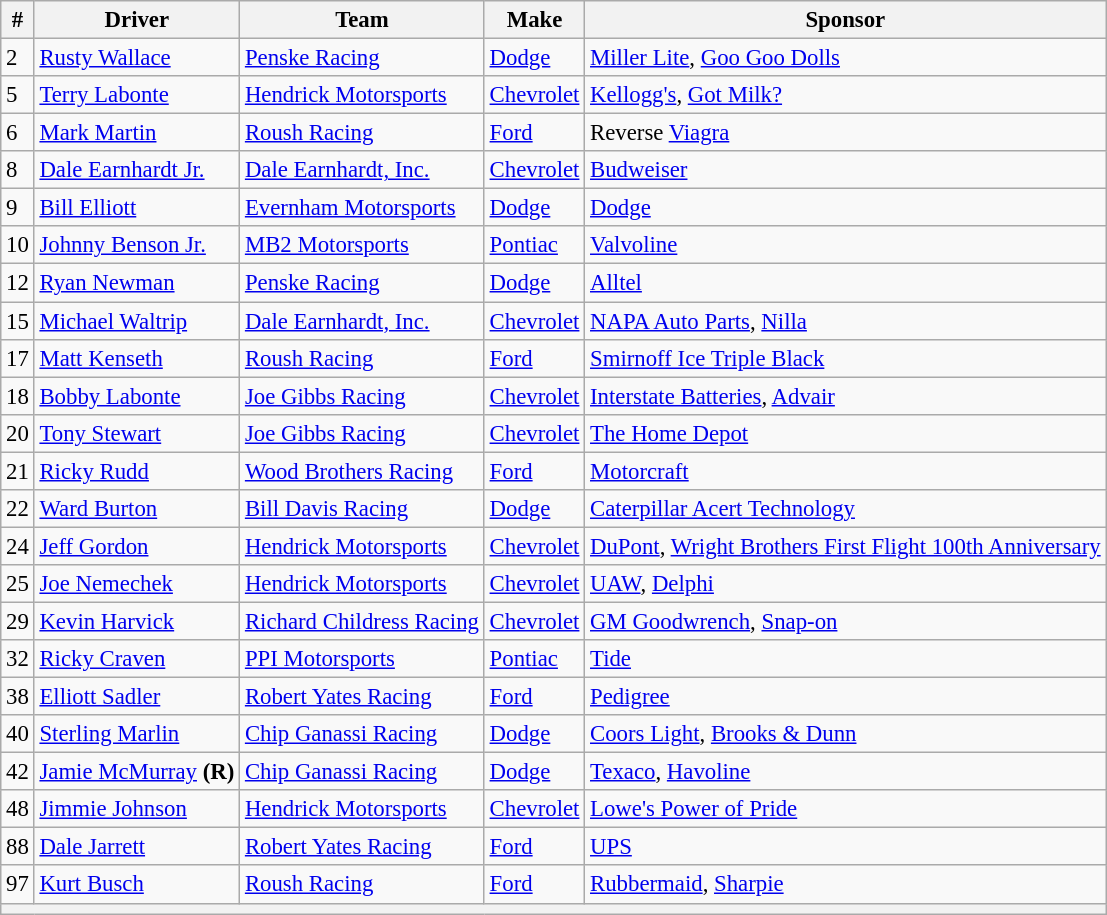<table class="wikitable" style="font-size:95%">
<tr>
<th>#</th>
<th>Driver</th>
<th>Team</th>
<th>Make</th>
<th>Sponsor</th>
</tr>
<tr>
<td>2</td>
<td><a href='#'>Rusty Wallace</a></td>
<td><a href='#'>Penske Racing</a></td>
<td><a href='#'>Dodge</a></td>
<td><a href='#'>Miller Lite</a>, <a href='#'>Goo Goo Dolls</a></td>
</tr>
<tr>
<td>5</td>
<td><a href='#'>Terry Labonte</a></td>
<td><a href='#'>Hendrick Motorsports</a></td>
<td><a href='#'>Chevrolet</a></td>
<td><a href='#'>Kellogg's</a>, <a href='#'>Got Milk?</a></td>
</tr>
<tr>
<td>6</td>
<td><a href='#'>Mark Martin</a></td>
<td><a href='#'>Roush Racing</a></td>
<td><a href='#'>Ford</a></td>
<td>Reverse <a href='#'>Viagra</a></td>
</tr>
<tr>
<td>8</td>
<td><a href='#'>Dale Earnhardt Jr.</a></td>
<td><a href='#'>Dale Earnhardt, Inc.</a></td>
<td><a href='#'>Chevrolet</a></td>
<td><a href='#'>Budweiser</a></td>
</tr>
<tr>
<td>9</td>
<td><a href='#'>Bill Elliott</a></td>
<td><a href='#'>Evernham Motorsports</a></td>
<td><a href='#'>Dodge</a></td>
<td><a href='#'>Dodge</a></td>
</tr>
<tr>
<td>10</td>
<td><a href='#'>Johnny Benson Jr.</a></td>
<td><a href='#'>MB2 Motorsports</a></td>
<td><a href='#'>Pontiac</a></td>
<td><a href='#'>Valvoline</a></td>
</tr>
<tr>
<td>12</td>
<td><a href='#'>Ryan Newman</a></td>
<td><a href='#'>Penske Racing</a></td>
<td><a href='#'>Dodge</a></td>
<td><a href='#'>Alltel</a></td>
</tr>
<tr>
<td>15</td>
<td><a href='#'>Michael Waltrip</a></td>
<td><a href='#'>Dale Earnhardt, Inc.</a></td>
<td><a href='#'>Chevrolet</a></td>
<td><a href='#'>NAPA Auto Parts</a>, <a href='#'>Nilla</a></td>
</tr>
<tr>
<td>17</td>
<td><a href='#'>Matt Kenseth</a></td>
<td><a href='#'>Roush Racing</a></td>
<td><a href='#'>Ford</a></td>
<td><a href='#'>Smirnoff Ice Triple Black</a></td>
</tr>
<tr>
<td>18</td>
<td><a href='#'>Bobby Labonte</a></td>
<td><a href='#'>Joe Gibbs Racing</a></td>
<td><a href='#'>Chevrolet</a></td>
<td><a href='#'>Interstate Batteries</a>, <a href='#'>Advair</a></td>
</tr>
<tr>
<td>20</td>
<td><a href='#'>Tony Stewart</a></td>
<td><a href='#'>Joe Gibbs Racing</a></td>
<td><a href='#'>Chevrolet</a></td>
<td><a href='#'>The Home Depot</a></td>
</tr>
<tr>
<td>21</td>
<td><a href='#'>Ricky Rudd</a></td>
<td><a href='#'>Wood Brothers Racing</a></td>
<td><a href='#'>Ford</a></td>
<td><a href='#'>Motorcraft</a></td>
</tr>
<tr>
<td>22</td>
<td><a href='#'>Ward Burton</a></td>
<td><a href='#'>Bill Davis Racing</a></td>
<td><a href='#'>Dodge</a></td>
<td><a href='#'>Caterpillar Acert Technology</a></td>
</tr>
<tr>
<td>24</td>
<td><a href='#'>Jeff Gordon</a></td>
<td><a href='#'>Hendrick Motorsports</a></td>
<td><a href='#'>Chevrolet</a></td>
<td><a href='#'>DuPont</a>, <a href='#'>Wright Brothers First Flight 100th Anniversary</a></td>
</tr>
<tr>
<td>25</td>
<td><a href='#'>Joe Nemechek</a></td>
<td><a href='#'>Hendrick Motorsports</a></td>
<td><a href='#'>Chevrolet</a></td>
<td><a href='#'>UAW</a>, <a href='#'>Delphi</a></td>
</tr>
<tr>
<td>29</td>
<td><a href='#'>Kevin Harvick</a></td>
<td><a href='#'>Richard Childress Racing</a></td>
<td><a href='#'>Chevrolet</a></td>
<td><a href='#'>GM Goodwrench</a>, <a href='#'>Snap-on</a></td>
</tr>
<tr>
<td>32</td>
<td><a href='#'>Ricky Craven</a></td>
<td><a href='#'>PPI Motorsports</a></td>
<td><a href='#'>Pontiac</a></td>
<td><a href='#'>Tide</a></td>
</tr>
<tr>
<td>38</td>
<td><a href='#'>Elliott Sadler</a></td>
<td><a href='#'>Robert Yates Racing</a></td>
<td><a href='#'>Ford</a></td>
<td><a href='#'>Pedigree</a></td>
</tr>
<tr>
<td>40</td>
<td><a href='#'>Sterling Marlin</a></td>
<td><a href='#'>Chip Ganassi Racing</a></td>
<td><a href='#'>Dodge</a></td>
<td><a href='#'>Coors Light</a>, <a href='#'>Brooks & Dunn</a></td>
</tr>
<tr>
<td>42</td>
<td><a href='#'>Jamie McMurray</a> <strong>(R)</strong></td>
<td><a href='#'>Chip Ganassi Racing</a></td>
<td><a href='#'>Dodge</a></td>
<td><a href='#'>Texaco</a>, <a href='#'>Havoline</a></td>
</tr>
<tr>
<td>48</td>
<td><a href='#'>Jimmie Johnson</a></td>
<td><a href='#'>Hendrick Motorsports</a></td>
<td><a href='#'>Chevrolet</a></td>
<td><a href='#'>Lowe's Power of Pride</a></td>
</tr>
<tr>
<td>88</td>
<td><a href='#'>Dale Jarrett</a></td>
<td><a href='#'>Robert Yates Racing</a></td>
<td><a href='#'>Ford</a></td>
<td><a href='#'>UPS</a></td>
</tr>
<tr>
<td>97</td>
<td><a href='#'>Kurt Busch</a></td>
<td><a href='#'>Roush Racing</a></td>
<td><a href='#'>Ford</a></td>
<td><a href='#'>Rubbermaid</a>, <a href='#'>Sharpie</a></td>
</tr>
<tr>
<th colspan="5"></th>
</tr>
</table>
